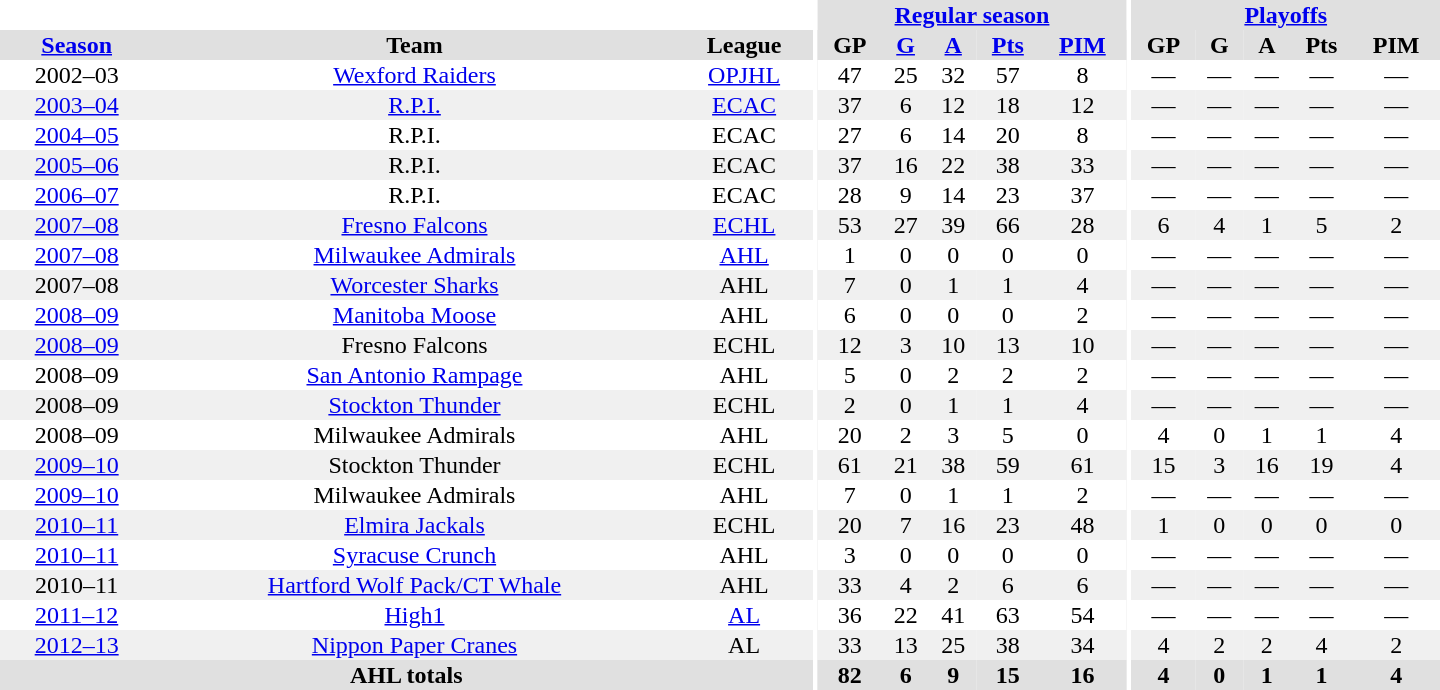<table border="0" cellpadding="1" cellspacing="0" style="text-align:center; width:60em">
<tr style="background:#e0e0e0;">
<th colspan="3" style="background:#fff;"></th>
<th rowspan="99" style="background:#fff;"></th>
<th colspan="5"><a href='#'>Regular season</a></th>
<th rowspan="99" style="background:#fff;"></th>
<th colspan="5"><a href='#'>Playoffs</a></th>
</tr>
<tr style="background:#e0e0e0;">
<th><a href='#'>Season</a></th>
<th>Team</th>
<th>League</th>
<th>GP</th>
<th><a href='#'>G</a></th>
<th><a href='#'>A</a></th>
<th><a href='#'>Pts</a></th>
<th><a href='#'>PIM</a></th>
<th>GP</th>
<th>G</th>
<th>A</th>
<th>Pts</th>
<th>PIM</th>
</tr>
<tr>
<td>2002–03</td>
<td><a href='#'>Wexford Raiders</a></td>
<td><a href='#'>OPJHL</a></td>
<td>47</td>
<td>25</td>
<td>32</td>
<td>57</td>
<td>8</td>
<td>—</td>
<td>—</td>
<td>—</td>
<td>—</td>
<td>—</td>
</tr>
<tr style="background:#f0f0f0;">
<td><a href='#'>2003–04</a></td>
<td><a href='#'>R.P.I.</a></td>
<td><a href='#'>ECAC</a></td>
<td>37</td>
<td>6</td>
<td>12</td>
<td>18</td>
<td>12</td>
<td>—</td>
<td>—</td>
<td>—</td>
<td>—</td>
<td>—</td>
</tr>
<tr>
<td><a href='#'>2004–05</a></td>
<td>R.P.I.</td>
<td>ECAC</td>
<td>27</td>
<td>6</td>
<td>14</td>
<td>20</td>
<td>8</td>
<td>—</td>
<td>—</td>
<td>—</td>
<td>—</td>
<td>—</td>
</tr>
<tr style="background:#f0f0f0;">
<td><a href='#'>2005–06</a></td>
<td>R.P.I.</td>
<td>ECAC</td>
<td>37</td>
<td>16</td>
<td>22</td>
<td>38</td>
<td>33</td>
<td>—</td>
<td>—</td>
<td>—</td>
<td>—</td>
<td>—</td>
</tr>
<tr>
<td><a href='#'>2006–07</a></td>
<td>R.P.I.</td>
<td>ECAC</td>
<td>28</td>
<td>9</td>
<td>14</td>
<td>23</td>
<td>37</td>
<td>—</td>
<td>—</td>
<td>—</td>
<td>—</td>
<td>—</td>
</tr>
<tr style="background:#f0f0f0;">
<td><a href='#'>2007–08</a></td>
<td><a href='#'>Fresno Falcons</a></td>
<td><a href='#'>ECHL</a></td>
<td>53</td>
<td>27</td>
<td>39</td>
<td>66</td>
<td>28</td>
<td>6</td>
<td>4</td>
<td>1</td>
<td>5</td>
<td>2</td>
</tr>
<tr>
<td><a href='#'>2007–08</a></td>
<td><a href='#'>Milwaukee Admirals</a></td>
<td><a href='#'>AHL</a></td>
<td>1</td>
<td>0</td>
<td>0</td>
<td>0</td>
<td>0</td>
<td>—</td>
<td>—</td>
<td>—</td>
<td>—</td>
<td>—</td>
</tr>
<tr style="background:#f0f0f0;">
<td>2007–08</td>
<td><a href='#'>Worcester Sharks</a></td>
<td>AHL</td>
<td>7</td>
<td>0</td>
<td>1</td>
<td>1</td>
<td>4</td>
<td>—</td>
<td>—</td>
<td>—</td>
<td>—</td>
<td>—</td>
</tr>
<tr>
<td><a href='#'>2008–09</a></td>
<td><a href='#'>Manitoba Moose</a></td>
<td>AHL</td>
<td>6</td>
<td>0</td>
<td>0</td>
<td>0</td>
<td>2</td>
<td>—</td>
<td>—</td>
<td>—</td>
<td>—</td>
<td>—</td>
</tr>
<tr style="background:#f0f0f0;">
<td><a href='#'>2008–09</a></td>
<td>Fresno Falcons</td>
<td>ECHL</td>
<td>12</td>
<td>3</td>
<td>10</td>
<td>13</td>
<td>10</td>
<td>—</td>
<td>—</td>
<td>—</td>
<td>—</td>
<td>—</td>
</tr>
<tr>
<td>2008–09</td>
<td><a href='#'>San Antonio Rampage</a></td>
<td>AHL</td>
<td>5</td>
<td>0</td>
<td>2</td>
<td>2</td>
<td>2</td>
<td>—</td>
<td>—</td>
<td>—</td>
<td>—</td>
<td>—</td>
</tr>
<tr style="background:#f0f0f0;">
<td>2008–09</td>
<td><a href='#'>Stockton Thunder</a></td>
<td>ECHL</td>
<td>2</td>
<td>0</td>
<td>1</td>
<td>1</td>
<td>4</td>
<td>—</td>
<td>—</td>
<td>—</td>
<td>—</td>
<td>—</td>
</tr>
<tr>
<td>2008–09</td>
<td>Milwaukee Admirals</td>
<td>AHL</td>
<td>20</td>
<td>2</td>
<td>3</td>
<td>5</td>
<td>0</td>
<td>4</td>
<td>0</td>
<td>1</td>
<td>1</td>
<td>4</td>
</tr>
<tr style="background:#f0f0f0;">
<td><a href='#'>2009–10</a></td>
<td>Stockton Thunder</td>
<td>ECHL</td>
<td>61</td>
<td>21</td>
<td>38</td>
<td>59</td>
<td>61</td>
<td>15</td>
<td>3</td>
<td>16</td>
<td>19</td>
<td>4</td>
</tr>
<tr>
<td><a href='#'>2009–10</a></td>
<td>Milwaukee Admirals</td>
<td>AHL</td>
<td>7</td>
<td>0</td>
<td>1</td>
<td>1</td>
<td>2</td>
<td>—</td>
<td>—</td>
<td>—</td>
<td>—</td>
<td>—</td>
</tr>
<tr style="background:#f0f0f0;">
<td><a href='#'>2010–11</a></td>
<td><a href='#'>Elmira Jackals</a></td>
<td>ECHL</td>
<td>20</td>
<td>7</td>
<td>16</td>
<td>23</td>
<td>48</td>
<td>1</td>
<td>0</td>
<td>0</td>
<td>0</td>
<td>0</td>
</tr>
<tr>
<td><a href='#'>2010–11</a></td>
<td><a href='#'>Syracuse Crunch</a></td>
<td>AHL</td>
<td>3</td>
<td>0</td>
<td>0</td>
<td>0</td>
<td>0</td>
<td>—</td>
<td>—</td>
<td>—</td>
<td>—</td>
<td>—</td>
</tr>
<tr style="background:#f0f0f0;">
<td>2010–11</td>
<td><a href='#'>Hartford Wolf Pack/CT Whale</a></td>
<td>AHL</td>
<td>33</td>
<td>4</td>
<td>2</td>
<td>6</td>
<td>6</td>
<td>—</td>
<td>—</td>
<td>—</td>
<td>—</td>
<td>—</td>
</tr>
<tr>
<td><a href='#'>2011–12</a></td>
<td><a href='#'>High1</a></td>
<td><a href='#'>AL</a></td>
<td>36</td>
<td>22</td>
<td>41</td>
<td>63</td>
<td>54</td>
<td>—</td>
<td>—</td>
<td>—</td>
<td>—</td>
<td>—</td>
</tr>
<tr style="background:#f0f0f0;">
<td><a href='#'>2012–13</a></td>
<td><a href='#'>Nippon Paper Cranes</a></td>
<td>AL</td>
<td>33</td>
<td>13</td>
<td>25</td>
<td>38</td>
<td>34</td>
<td>4</td>
<td>2</td>
<td>2</td>
<td>4</td>
<td>2</td>
</tr>
<tr style="background:#e0e0e0;">
<th colspan="3">AHL totals</th>
<th>82</th>
<th>6</th>
<th>9</th>
<th>15</th>
<th>16</th>
<th>4</th>
<th>0</th>
<th>1</th>
<th>1</th>
<th>4</th>
</tr>
</table>
